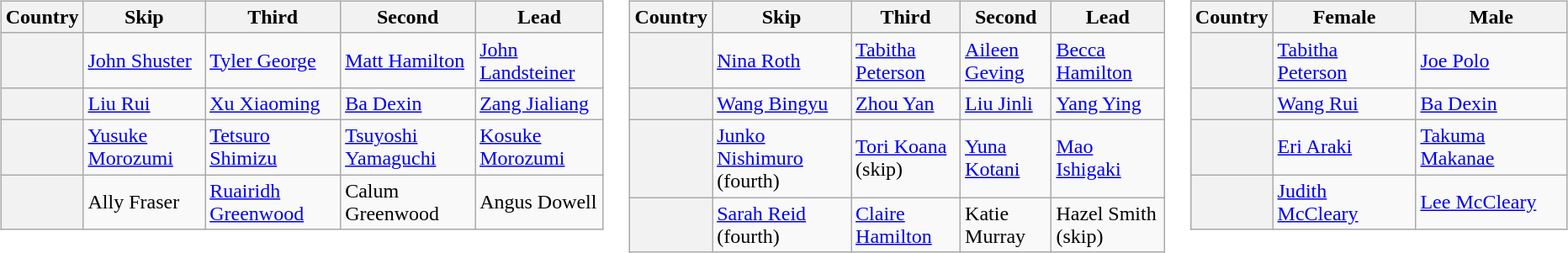<table>
<tr>
<td valign=top width=10%><br><table class="wikitable">
<tr>
<th scope="col">Country</th>
<th scope="col">Skip</th>
<th scope="col">Third</th>
<th scope="col">Second</th>
<th scope="col">Lead</th>
</tr>
<tr>
<th scope="row" style="text-align: left;"></th>
<td><a href='#'>John Shuster</a></td>
<td><a href='#'>Tyler George</a></td>
<td><a href='#'>Matt Hamilton</a></td>
<td><a href='#'>John Landsteiner</a></td>
</tr>
<tr>
<th scope="row" style="text-align: left;"></th>
<td><a href='#'>Liu Rui</a></td>
<td><a href='#'>Xu Xiaoming</a></td>
<td><a href='#'>Ba Dexin</a></td>
<td><a href='#'>Zang Jialiang</a></td>
</tr>
<tr>
<th scope="row" style="text-align: left;"></th>
<td><a href='#'>Yusuke Morozumi</a></td>
<td><a href='#'>Tetsuro Shimizu</a></td>
<td><a href='#'>Tsuyoshi Yamaguchi</a></td>
<td><a href='#'>Kosuke Morozumi</a></td>
</tr>
<tr>
<th scope="row" style="text-align: left;"></th>
<td>Ally Fraser</td>
<td><a href='#'>Ruairidh Greenwood</a></td>
<td>Calum Greenwood</td>
<td>Angus Dowell</td>
</tr>
</table>
</td>
<td valign=top width=10%><br><table class="wikitable">
<tr>
<th scope="col">Country</th>
<th scope="col">Skip</th>
<th scope="col">Third</th>
<th scope="col">Second</th>
<th scope="col">Lead</th>
</tr>
<tr>
<th scope="row" style="text-align: left;"></th>
<td><a href='#'>Nina Roth</a></td>
<td><a href='#'>Tabitha Peterson</a></td>
<td><a href='#'>Aileen Geving</a></td>
<td><a href='#'>Becca Hamilton</a></td>
</tr>
<tr>
<th scope="row" style="text-align: left;"></th>
<td><a href='#'>Wang Bingyu</a></td>
<td><a href='#'>Zhou Yan</a></td>
<td><a href='#'>Liu Jinli</a></td>
<td><a href='#'>Yang Ying</a></td>
</tr>
<tr>
<th scope="row" style="text-align: left;"></th>
<td><a href='#'>Junko Nishimuro</a> (fourth)</td>
<td><a href='#'>Tori Koana</a> (skip)</td>
<td><a href='#'>Yuna Kotani</a></td>
<td><a href='#'>Mao Ishigaki</a></td>
</tr>
<tr>
<th scope="row" style="text-align: left;"></th>
<td><a href='#'>Sarah Reid</a> (fourth)</td>
<td><a href='#'>Claire Hamilton</a></td>
<td>Katie Murray</td>
<td>Hazel Smith (skip)</td>
</tr>
</table>
</td>
<td valign=top width=10%><br><table class="wikitable">
<tr>
<th scope="col">Country</th>
<th scope="col">Female</th>
<th scope="col">Male</th>
</tr>
<tr>
<th scope="row" style="text-align: left;"></th>
<td><a href='#'>Tabitha Peterson</a></td>
<td><a href='#'>Joe Polo</a></td>
</tr>
<tr>
<th scope="row" style="text-align: left;"></th>
<td><a href='#'>Wang Rui</a></td>
<td><a href='#'>Ba Dexin</a></td>
</tr>
<tr>
<th scope="row" style="text-align: left;"></th>
<td><a href='#'>Eri Araki</a></td>
<td><a href='#'>Takuma Makanae</a></td>
</tr>
<tr>
<th scope="row" style="text-align: left;"></th>
<td><a href='#'>Judith McCleary</a></td>
<td><a href='#'>Lee McCleary</a></td>
</tr>
</table>
</td>
</tr>
</table>
